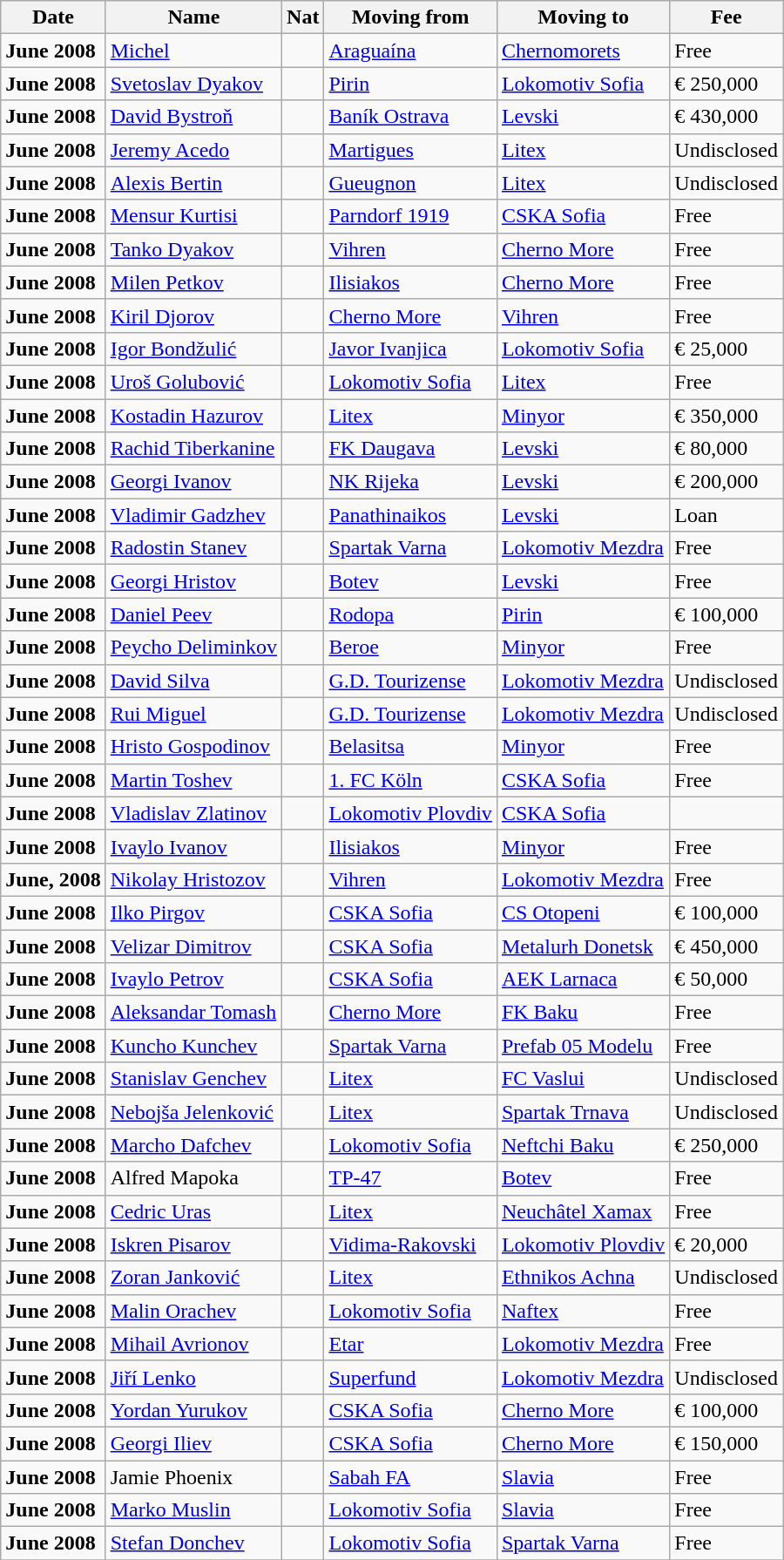<table class="wikitable">
<tr>
<th>Date</th>
<th>Name</th>
<th>Nat</th>
<th>Moving from</th>
<th>Moving to</th>
<th>Fee</th>
</tr>
<tr>
<td><strong>June 2008</strong></td>
<td><a href='#'>Michel</a></td>
<td></td>
<td><a href='#'>Araguaína</a></td>
<td><a href='#'>Chernomorets</a></td>
<td>Free</td>
</tr>
<tr>
<td><strong>June 2008</strong></td>
<td><a href='#'>Svetoslav Dyakov</a></td>
<td></td>
<td><a href='#'>Pirin</a></td>
<td><a href='#'>Lokomotiv Sofia</a></td>
<td>€ 250,000</td>
</tr>
<tr>
<td><strong>June 2008</strong></td>
<td><a href='#'>David Bystroň</a></td>
<td></td>
<td><a href='#'>Baník Ostrava</a></td>
<td><a href='#'>Levski</a></td>
<td>€ 430,000</td>
</tr>
<tr>
<td><strong>June 2008</strong></td>
<td><a href='#'>Jeremy Acedo</a></td>
<td></td>
<td><a href='#'>Martigues</a></td>
<td><a href='#'>Litex</a></td>
<td>Undisclosed</td>
</tr>
<tr>
<td><strong>June 2008</strong></td>
<td><a href='#'>Alexis Bertin</a></td>
<td></td>
<td><a href='#'>Gueugnon</a></td>
<td><a href='#'>Litex</a></td>
<td>Undisclosed</td>
</tr>
<tr>
<td><strong>June 2008</strong></td>
<td><a href='#'>Mensur Kurtisi</a></td>
<td></td>
<td><a href='#'>Parndorf 1919</a></td>
<td><a href='#'>CSKA Sofia</a></td>
<td>Free</td>
</tr>
<tr>
<td><strong>June 2008</strong></td>
<td><a href='#'>Tanko Dyakov</a></td>
<td></td>
<td><a href='#'>Vihren</a></td>
<td><a href='#'>Cherno More</a></td>
<td>Free</td>
</tr>
<tr>
<td><strong>June 2008</strong></td>
<td><a href='#'>Milen Petkov</a></td>
<td></td>
<td><a href='#'>Ilisiakos</a></td>
<td><a href='#'>Cherno More</a></td>
<td>Free</td>
</tr>
<tr>
<td><strong>June 2008</strong></td>
<td><a href='#'>Kiril Djorov</a></td>
<td></td>
<td><a href='#'>Cherno More</a></td>
<td><a href='#'>Vihren</a></td>
<td>Free</td>
</tr>
<tr>
<td><strong>June 2008</strong></td>
<td><a href='#'>Igor Bondžulić</a></td>
<td></td>
<td><a href='#'>Javor Ivanjica</a></td>
<td><a href='#'>Lokomotiv Sofia</a></td>
<td>€ 25,000</td>
</tr>
<tr>
<td><strong>June 2008</strong></td>
<td><a href='#'>Uroš Golubović</a></td>
<td></td>
<td><a href='#'>Lokomotiv Sofia</a></td>
<td><a href='#'>Litex</a></td>
<td>Free</td>
</tr>
<tr>
<td><strong>June 2008</strong></td>
<td><a href='#'>Kostadin Hazurov</a></td>
<td></td>
<td><a href='#'>Litex</a></td>
<td><a href='#'>Minyor</a></td>
<td>€ 350,000</td>
</tr>
<tr>
<td><strong>June 2008</strong></td>
<td><a href='#'>Rachid Tiberkanine</a></td>
<td> </td>
<td><a href='#'>FK Daugava</a></td>
<td><a href='#'>Levski</a></td>
<td>€ 80,000</td>
</tr>
<tr>
<td><strong>June 2008</strong></td>
<td><a href='#'>Georgi Ivanov</a></td>
<td></td>
<td><a href='#'>NK Rijeka</a></td>
<td><a href='#'>Levski</a></td>
<td>€ 200,000</td>
</tr>
<tr>
<td><strong>June 2008</strong></td>
<td><a href='#'>Vladimir Gadzhev</a></td>
<td></td>
<td><a href='#'>Panathinaikos</a></td>
<td><a href='#'>Levski</a></td>
<td>Loan</td>
</tr>
<tr>
<td><strong>June 2008</strong></td>
<td><a href='#'>Radostin Stanev</a></td>
<td></td>
<td><a href='#'>Spartak Varna</a></td>
<td><a href='#'>Lokomotiv Mezdra</a></td>
<td>Free</td>
</tr>
<tr>
<td><strong>June 2008</strong></td>
<td><a href='#'>Georgi Hristov</a></td>
<td></td>
<td><a href='#'>Botev</a></td>
<td><a href='#'>Levski</a></td>
<td>Free</td>
</tr>
<tr>
<td><strong>June 2008</strong></td>
<td><a href='#'>Daniel Peev</a></td>
<td></td>
<td><a href='#'>Rodopa</a></td>
<td><a href='#'>Pirin</a></td>
<td>€ 100,000</td>
</tr>
<tr>
<td><strong>June 2008</strong></td>
<td><a href='#'>Peycho Deliminkov</a></td>
<td></td>
<td><a href='#'>Beroe</a></td>
<td><a href='#'>Minyor</a></td>
<td>Free</td>
</tr>
<tr>
<td><strong>June 2008</strong></td>
<td><a href='#'>David Silva</a></td>
<td></td>
<td><a href='#'>G.D. Tourizense</a></td>
<td><a href='#'>Lokomotiv Mezdra</a></td>
<td>Undisclosed</td>
</tr>
<tr>
<td><strong>June 2008</strong></td>
<td><a href='#'>Rui Miguel</a></td>
<td></td>
<td><a href='#'>G.D. Tourizense</a></td>
<td><a href='#'>Lokomotiv Mezdra</a></td>
<td>Undisclosed</td>
</tr>
<tr>
<td><strong>June 2008</strong></td>
<td><a href='#'>Hristo Gospodinov</a></td>
<td></td>
<td><a href='#'>Belasitsa</a></td>
<td><a href='#'>Minyor</a></td>
<td>Free</td>
</tr>
<tr>
<td><strong>June 2008</strong></td>
<td><a href='#'>Martin Toshev</a></td>
<td></td>
<td><a href='#'>1. FC Köln</a></td>
<td><a href='#'>CSKA Sofia</a></td>
<td>Free</td>
</tr>
<tr>
<td><strong>June 2008</strong></td>
<td><a href='#'>Vladislav Zlatinov</a></td>
<td></td>
<td><a href='#'>Lokomotiv Plovdiv</a></td>
<td><a href='#'>CSKA Sofia</a></td>
<td></td>
</tr>
<tr>
<td><strong>June 2008</strong></td>
<td><a href='#'>Ivaylo Ivanov</a></td>
<td></td>
<td><a href='#'>Ilisiakos</a></td>
<td><a href='#'>Minyor</a></td>
<td>Free</td>
</tr>
<tr>
<td><strong>June, 2008</strong></td>
<td><a href='#'>Nikolay Hristozov</a></td>
<td></td>
<td><a href='#'>Vihren</a></td>
<td><a href='#'>Lokomotiv Mezdra</a></td>
<td>Free</td>
</tr>
<tr>
<td><strong>June 2008</strong></td>
<td><a href='#'>Ilko Pirgov</a></td>
<td></td>
<td><a href='#'>CSKA Sofia</a></td>
<td><a href='#'>CS Otopeni</a></td>
<td>€ 100,000</td>
</tr>
<tr>
<td><strong>June 2008</strong></td>
<td><a href='#'>Velizar Dimitrov</a></td>
<td></td>
<td><a href='#'>CSKA Sofia</a></td>
<td><a href='#'>Metalurh Donetsk</a></td>
<td>€ 450,000</td>
</tr>
<tr>
<td><strong>June 2008</strong></td>
<td><a href='#'>Ivaylo Petrov</a></td>
<td></td>
<td><a href='#'>CSKA Sofia</a></td>
<td><a href='#'>AEK Larnaca</a></td>
<td>€ 50,000</td>
</tr>
<tr>
<td><strong>June 2008</strong></td>
<td><a href='#'>Aleksandar Tomash</a></td>
<td></td>
<td><a href='#'>Cherno More</a></td>
<td><a href='#'>FK Baku</a></td>
<td>Free</td>
</tr>
<tr>
<td><strong>June 2008</strong></td>
<td><a href='#'>Kuncho Kunchev</a></td>
<td></td>
<td><a href='#'>Spartak Varna</a></td>
<td><a href='#'>Prefab 05 Modelu</a></td>
<td>Free</td>
</tr>
<tr>
<td><strong>June 2008</strong></td>
<td><a href='#'>Stanislav Genchev</a></td>
<td></td>
<td><a href='#'>Litex</a></td>
<td><a href='#'>FC Vaslui</a></td>
<td>Undisclosed</td>
</tr>
<tr>
<td><strong>June 2008</strong></td>
<td><a href='#'>Nebojša Jelenković</a></td>
<td> </td>
<td><a href='#'>Litex</a></td>
<td><a href='#'>Spartak Trnava</a></td>
<td>Undisclosed</td>
</tr>
<tr>
<td><strong>June 2008</strong></td>
<td><a href='#'>Marcho Dafchev</a></td>
<td></td>
<td><a href='#'>Lokomotiv Sofia</a></td>
<td><a href='#'>Neftchi Baku</a></td>
<td>€ 250,000</td>
</tr>
<tr>
<td><strong>June 2008</strong></td>
<td>Alfred Mapoka</td>
<td></td>
<td><a href='#'>TP-47</a></td>
<td><a href='#'>Botev</a></td>
<td>Free</td>
</tr>
<tr>
<td><strong>June 2008</strong></td>
<td><a href='#'>Cedric Uras</a></td>
<td></td>
<td><a href='#'>Litex</a></td>
<td><a href='#'>Neuchâtel Xamax</a></td>
<td>Free</td>
</tr>
<tr>
<td><strong>June 2008</strong></td>
<td><a href='#'>Iskren Pisarov</a></td>
<td></td>
<td><a href='#'>Vidima-Rakovski</a></td>
<td><a href='#'>Lokomotiv Plovdiv</a></td>
<td>€ 20,000</td>
</tr>
<tr>
<td><strong>June 2008</strong></td>
<td><a href='#'>Zoran Janković</a></td>
<td> </td>
<td><a href='#'>Litex</a></td>
<td><a href='#'>Ethnikos Achna</a></td>
<td>Undisclosed</td>
</tr>
<tr>
<td><strong>June 2008</strong></td>
<td><a href='#'>Malin Orachev</a></td>
<td></td>
<td><a href='#'>Lokomotiv Sofia</a></td>
<td><a href='#'>Naftex</a></td>
<td>Free</td>
</tr>
<tr>
<td><strong>June 2008</strong></td>
<td><a href='#'>Mihail Avrionov</a></td>
<td></td>
<td><a href='#'>Etar</a></td>
<td><a href='#'>Lokomotiv Mezdra</a></td>
<td>Free</td>
</tr>
<tr>
<td><strong>June 2008</strong></td>
<td><a href='#'>Jiří Lenko</a></td>
<td></td>
<td><a href='#'>Superfund</a></td>
<td><a href='#'>Lokomotiv Mezdra</a></td>
<td>Undisclosed</td>
</tr>
<tr>
<td><strong>June 2008</strong></td>
<td><a href='#'>Yordan Yurukov</a></td>
<td></td>
<td><a href='#'>CSKA Sofia</a></td>
<td><a href='#'>Cherno More</a></td>
<td>€ 100,000</td>
</tr>
<tr>
<td><strong>June 2008</strong></td>
<td><a href='#'>Georgi Iliev</a></td>
<td></td>
<td><a href='#'>CSKA Sofia</a></td>
<td><a href='#'>Cherno More</a></td>
<td>€ 150,000</td>
</tr>
<tr>
<td><strong>June 2008</strong></td>
<td>Jamie Phoenix</td>
<td></td>
<td><a href='#'>Sabah FA</a></td>
<td><a href='#'>Slavia</a></td>
<td>Free</td>
</tr>
<tr>
<td><strong>June 2008</strong></td>
<td><a href='#'>Marko Muslin</a></td>
<td></td>
<td><a href='#'>Lokomotiv Sofia</a></td>
<td><a href='#'>Slavia</a></td>
<td>Free</td>
</tr>
<tr>
<td><strong>June 2008</strong></td>
<td><a href='#'>Stefan Donchev</a></td>
<td></td>
<td><a href='#'>Lokomotiv Sofia</a></td>
<td><a href='#'>Spartak Varna</a></td>
<td>Free</td>
</tr>
<tr>
</tr>
</table>
